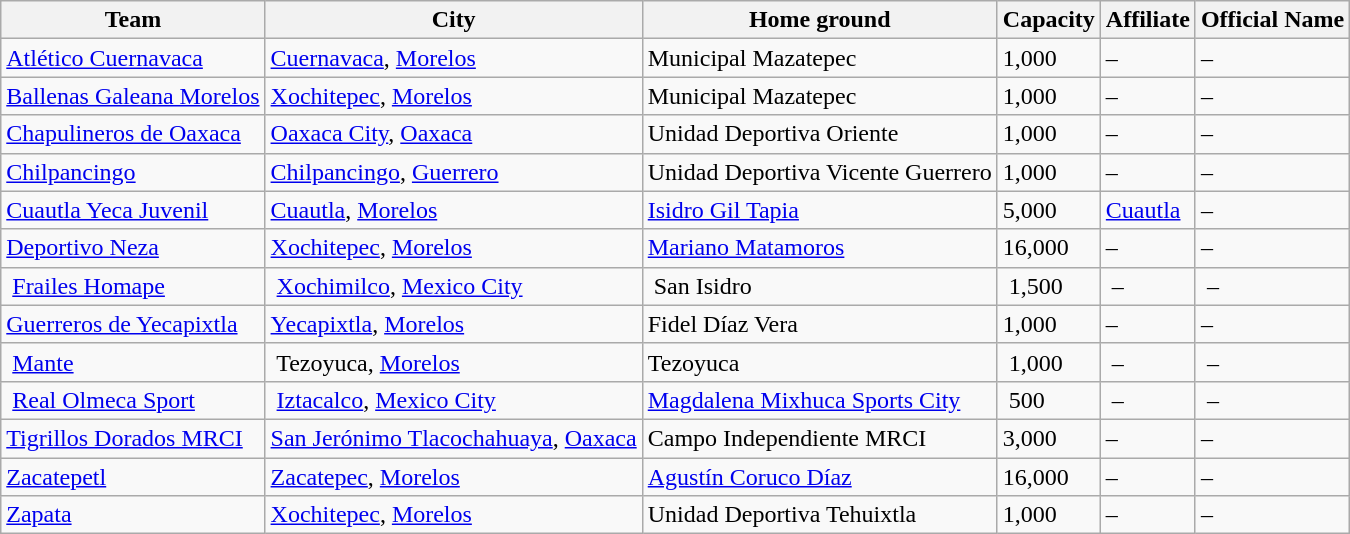<table class="wikitable sortable">
<tr>
<th>Team</th>
<th>City</th>
<th>Home ground</th>
<th>Capacity</th>
<th>Affiliate</th>
<th>Official Name</th>
</tr>
<tr>
<td><a href='#'>Atlético Cuernavaca</a></td>
<td><a href='#'>Cuernavaca</a>, <a href='#'>Morelos</a></td>
<td>Municipal Mazatepec</td>
<td>1,000</td>
<td>–</td>
<td>–</td>
</tr>
<tr>
<td><a href='#'>Ballenas Galeana Morelos</a></td>
<td><a href='#'>Xochitepec</a>, <a href='#'>Morelos</a></td>
<td>Municipal Mazatepec</td>
<td>1,000</td>
<td>–</td>
<td>–</td>
</tr>
<tr>
<td><a href='#'>Chapulineros de Oaxaca</a></td>
<td><a href='#'>Oaxaca City</a>, <a href='#'>Oaxaca</a></td>
<td>Unidad Deportiva Oriente</td>
<td>1,000</td>
<td>–</td>
<td>–</td>
</tr>
<tr>
<td><a href='#'>Chilpancingo</a></td>
<td><a href='#'>Chilpancingo</a>, <a href='#'>Guerrero</a></td>
<td>Unidad Deportiva Vicente Guerrero</td>
<td>1,000</td>
<td>–</td>
<td>–</td>
</tr>
<tr>
<td><a href='#'>Cuautla Yeca Juvenil</a></td>
<td><a href='#'>Cuautla</a>, <a href='#'>Morelos</a></td>
<td><a href='#'>Isidro Gil Tapia</a></td>
<td>5,000</td>
<td><a href='#'>Cuautla</a></td>
<td>–</td>
</tr>
<tr>
<td><a href='#'>Deportivo Neza</a></td>
<td><a href='#'>Xochitepec</a>, <a href='#'>Morelos</a></td>
<td><a href='#'>Mariano Matamoros</a></td>
<td>16,000</td>
<td>–</td>
<td>–</td>
</tr>
<tr>
<td> <a href='#'>Frailes Homape</a> </td>
<td> <a href='#'>Xochimilco</a>, <a href='#'>Mexico City</a> </td>
<td> San Isidro</td>
<td> 1,500</td>
<td> – </td>
<td> –</td>
</tr>
<tr>
<td><a href='#'>Guerreros de Yecapixtla</a></td>
<td><a href='#'>Yecapixtla</a>, <a href='#'>Morelos</a></td>
<td>Fidel Díaz Vera</td>
<td>1,000</td>
<td>–</td>
<td>–</td>
</tr>
<tr>
<td> <a href='#'>Mante</a> </td>
<td> Tezoyuca, <a href='#'>Morelos</a> </td>
<td>Tezoyuca</td>
<td> 1,000</td>
<td> – </td>
<td> –</td>
</tr>
<tr>
<td> <a href='#'>Real Olmeca Sport</a> </td>
<td> <a href='#'>Iztacalco</a>, <a href='#'>Mexico City</a></td>
<td><a href='#'>Magdalena Mixhuca Sports City</a> </td>
<td> 500 </td>
<td> – </td>
<td> –</td>
</tr>
<tr>
<td><a href='#'>Tigrillos Dorados MRCI</a></td>
<td><a href='#'>San Jerónimo Tlacochahuaya</a>, <a href='#'>Oaxaca</a></td>
<td>Campo Independiente MRCI</td>
<td>3,000</td>
<td>–</td>
<td>–</td>
</tr>
<tr>
<td><a href='#'>Zacatepetl</a></td>
<td><a href='#'>Zacatepec</a>, <a href='#'>Morelos</a></td>
<td><a href='#'>Agustín Coruco Díaz</a></td>
<td>16,000</td>
<td>–</td>
<td>–</td>
</tr>
<tr>
<td><a href='#'>Zapata</a></td>
<td><a href='#'>Xochitepec</a>, <a href='#'>Morelos</a></td>
<td>Unidad Deportiva Tehuixtla</td>
<td>1,000</td>
<td>–</td>
<td>–</td>
</tr>
</table>
